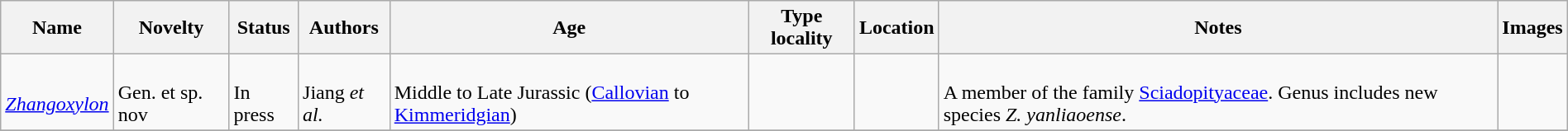<table class="wikitable sortable" align="center" width="100%">
<tr>
<th>Name</th>
<th>Novelty</th>
<th>Status</th>
<th>Authors</th>
<th>Age</th>
<th>Type locality</th>
<th>Location</th>
<th>Notes</th>
<th>Images</th>
</tr>
<tr>
<td><br><em><a href='#'>Zhangoxylon</a></em></td>
<td><br>Gen. et sp. nov</td>
<td><br>In press</td>
<td><br>Jiang <em>et al.</em></td>
<td><br>Middle to Late Jurassic (<a href='#'>Callovian</a> to <a href='#'>Kimmeridgian</a>)</td>
<td></td>
<td><br></td>
<td><br>A member of the family <a href='#'>Sciadopityaceae</a>. Genus includes new species <em>Z. yanliaoense</em>.</td>
<td></td>
</tr>
<tr>
</tr>
</table>
